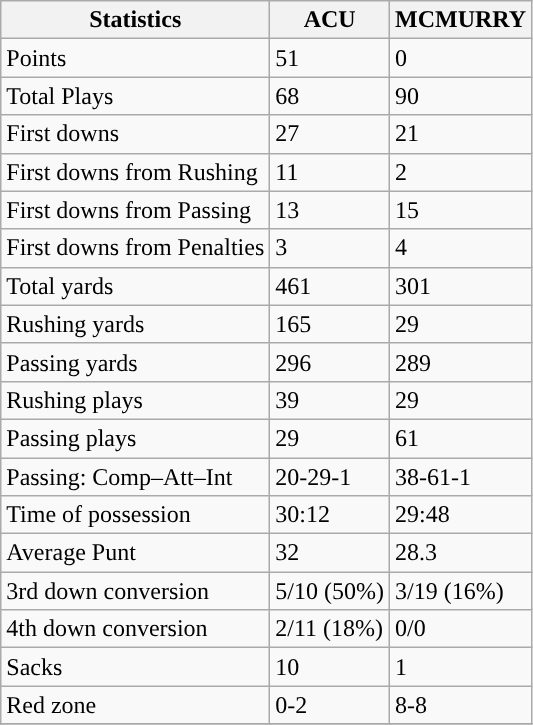<table class="wikitable" style="float: left;">
<tr>
<th>Statistics</th>
<th>ACU</th>
<th>MCMURRY</th>
</tr>
<tr>
<td>Points</td>
<td>51</td>
<td>0</td>
</tr>
<tr>
<td>Total Plays</td>
<td>68</td>
<td>90</td>
</tr>
<tr>
<td>First downs</td>
<td>27</td>
<td>21</td>
</tr>
<tr>
<td>First downs from Rushing</td>
<td>11</td>
<td>2</td>
</tr>
<tr>
<td>First downs from Passing</td>
<td>13</td>
<td>15</td>
</tr>
<tr>
<td>First downs from Penalties</td>
<td>3</td>
<td>4</td>
</tr>
<tr>
<td>Total yards</td>
<td>461</td>
<td>301</td>
</tr>
<tr>
<td>Rushing yards</td>
<td>165</td>
<td>29</td>
</tr>
<tr>
<td>Passing yards</td>
<td>296</td>
<td>289</td>
</tr>
<tr>
<td>Rushing plays</td>
<td>39</td>
<td>29</td>
</tr>
<tr>
<td>Passing plays</td>
<td>29</td>
<td>61</td>
</tr>
<tr>
<td>Passing: Comp–Att–Int</td>
<td>20-29-1</td>
<td>38-61-1</td>
</tr>
<tr>
<td>Time of possession</td>
<td>30:12</td>
<td>29:48</td>
</tr>
<tr>
<td>Average Punt</td>
<td>32</td>
<td>28.3</td>
</tr>
<tr>
<td>3rd down conversion</td>
<td>5/10 (50%)</td>
<td>3/19 (16%)</td>
</tr>
<tr>
<td>4th down conversion</td>
<td>2/11 (18%)</td>
<td>0/0</td>
</tr>
<tr>
<td>Sacks</td>
<td>10</td>
<td>1</td>
</tr>
<tr>
<td>Red zone</td>
<td>0-2</td>
<td>8-8</td>
</tr>
<tr>
</tr>
</table>
